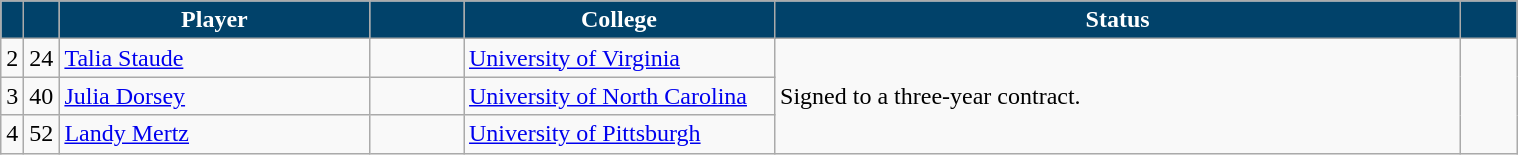<table class="wikitable sortable" style="text-align:left;">
<tr>
<th style="background:#01426A; color:#fff;"></th>
<th style="background:#01426A; color:#fff;"></th>
<th style="background:#01426A; color:#fff; width:200px;">Player</th>
<th style="background:#01426A; color:#fff; width:55px;"></th>
<th style="background:#01426A; color:#fff; width:200px;">College</th>
<th style="background:#01426A; color:#fff; width:450px;">Status</th>
<th style="background:#01426A; color:#fff; width:30px;"></th>
</tr>
<tr>
<td align="center">2</td>
<td align="center">24</td>
<td> <a href='#'>Talia Staude</a></td>
<td align="center"></td>
<td><a href='#'>University of Virginia</a></td>
<td rowspan="3">Signed to a three-year contract.</td>
<td rowspan="3"></td>
</tr>
<tr>
<td align="center">3</td>
<td align="center">40</td>
<td> <a href='#'>Julia Dorsey</a></td>
<td align="center"></td>
<td><a href='#'>University of North Carolina</a></td>
</tr>
<tr>
<td align="center">4</td>
<td align="center">52</td>
<td> <a href='#'>Landy Mertz</a></td>
<td align="center"></td>
<td><a href='#'>University of Pittsburgh</a></td>
</tr>
</table>
